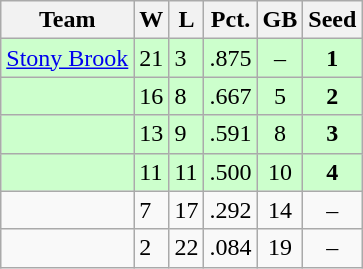<table class=wikitable>
<tr>
<th>Team</th>
<th>W</th>
<th>L</th>
<th>Pct.</th>
<th>GB</th>
<th>Seed</th>
</tr>
<tr bgcolor=#ccffcc>
<td><a href='#'>Stony Brook</a></td>
<td>21</td>
<td>3</td>
<td>.875</td>
<td style="text-align:center;">–</td>
<td style="text-align:center;"><strong>1</strong></td>
</tr>
<tr bgcolor=#ccffcc>
<td></td>
<td>16</td>
<td>8</td>
<td>.667</td>
<td style="text-align:center;">5</td>
<td style="text-align:center;"><strong>2</strong></td>
</tr>
<tr bgcolor=#ccffcc>
<td></td>
<td>13</td>
<td>9</td>
<td>.591</td>
<td style="text-align:center;">8</td>
<td style="text-align:center;"><strong>3</strong></td>
</tr>
<tr bgcolor=#ccffcc>
<td></td>
<td>11</td>
<td>11</td>
<td>.500</td>
<td style="text-align:center;">10</td>
<td style="text-align:center;"><strong>4</strong></td>
</tr>
<tr>
<td></td>
<td>7</td>
<td>17</td>
<td>.292</td>
<td style="text-align:center;">14</td>
<td style="text-align:center;">–</td>
</tr>
<tr>
<td></td>
<td>2</td>
<td>22</td>
<td>.084</td>
<td style="text-align:center;">19</td>
<td style="text-align:center;">–</td>
</tr>
</table>
